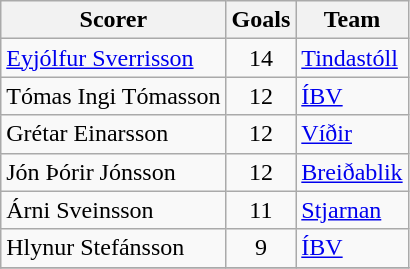<table class="wikitable">
<tr>
<th>Scorer</th>
<th>Goals</th>
<th>Team</th>
</tr>
<tr>
<td> <a href='#'>Eyjólfur Sverrisson</a></td>
<td align=center>14</td>
<td><a href='#'>Tindastóll</a></td>
</tr>
<tr>
<td> Tómas Ingi Tómasson</td>
<td align=center>12</td>
<td><a href='#'>ÍBV</a></td>
</tr>
<tr>
<td> Grétar Einarsson</td>
<td align=center>12</td>
<td><a href='#'>Víðir</a></td>
</tr>
<tr>
<td> Jón Þórir Jónsson</td>
<td align=center>12</td>
<td><a href='#'>Breiðablik</a></td>
</tr>
<tr>
<td> Árni Sveinsson</td>
<td align=center>11</td>
<td><a href='#'>Stjarnan</a></td>
</tr>
<tr>
<td> Hlynur Stefánsson</td>
<td align=center>9</td>
<td><a href='#'>ÍBV</a></td>
</tr>
<tr>
</tr>
</table>
